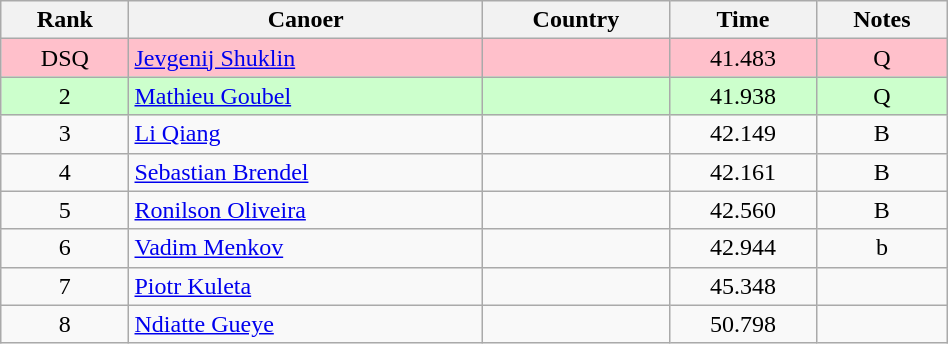<table class="wikitable" width=50% style="text-align:center;">
<tr>
<th>Rank</th>
<th>Canoer</th>
<th>Country</th>
<th>Time</th>
<th>Notes</th>
</tr>
<tr bgcolor=pink>
<td>DSQ</td>
<td align="left"><a href='#'>Jevgenij Shuklin</a></td>
<td align="left"></td>
<td>41.483</td>
<td>Q</td>
</tr>
<tr bgcolor=ccffcc>
<td>2</td>
<td align="left"><a href='#'>Mathieu Goubel</a></td>
<td align="left"></td>
<td>41.938</td>
<td>Q</td>
</tr>
<tr>
<td>3</td>
<td align="left"><a href='#'>Li Qiang</a></td>
<td align="left"></td>
<td>42.149</td>
<td>B</td>
</tr>
<tr>
<td>4</td>
<td align="left"><a href='#'>Sebastian Brendel</a></td>
<td align="left"></td>
<td>42.161</td>
<td>B</td>
</tr>
<tr>
<td>5</td>
<td align="left"><a href='#'>Ronilson Oliveira</a></td>
<td align="left"></td>
<td>42.560</td>
<td>B</td>
</tr>
<tr>
<td>6</td>
<td align="left"><a href='#'>Vadim Menkov</a></td>
<td align="left"></td>
<td>42.944</td>
<td>b</td>
</tr>
<tr>
<td>7</td>
<td align="left"><a href='#'>Piotr Kuleta</a></td>
<td align="left"></td>
<td>45.348</td>
<td></td>
</tr>
<tr>
<td>8</td>
<td align="left"><a href='#'>Ndiatte Gueye</a></td>
<td align="left"></td>
<td>50.798</td>
<td></td>
</tr>
</table>
